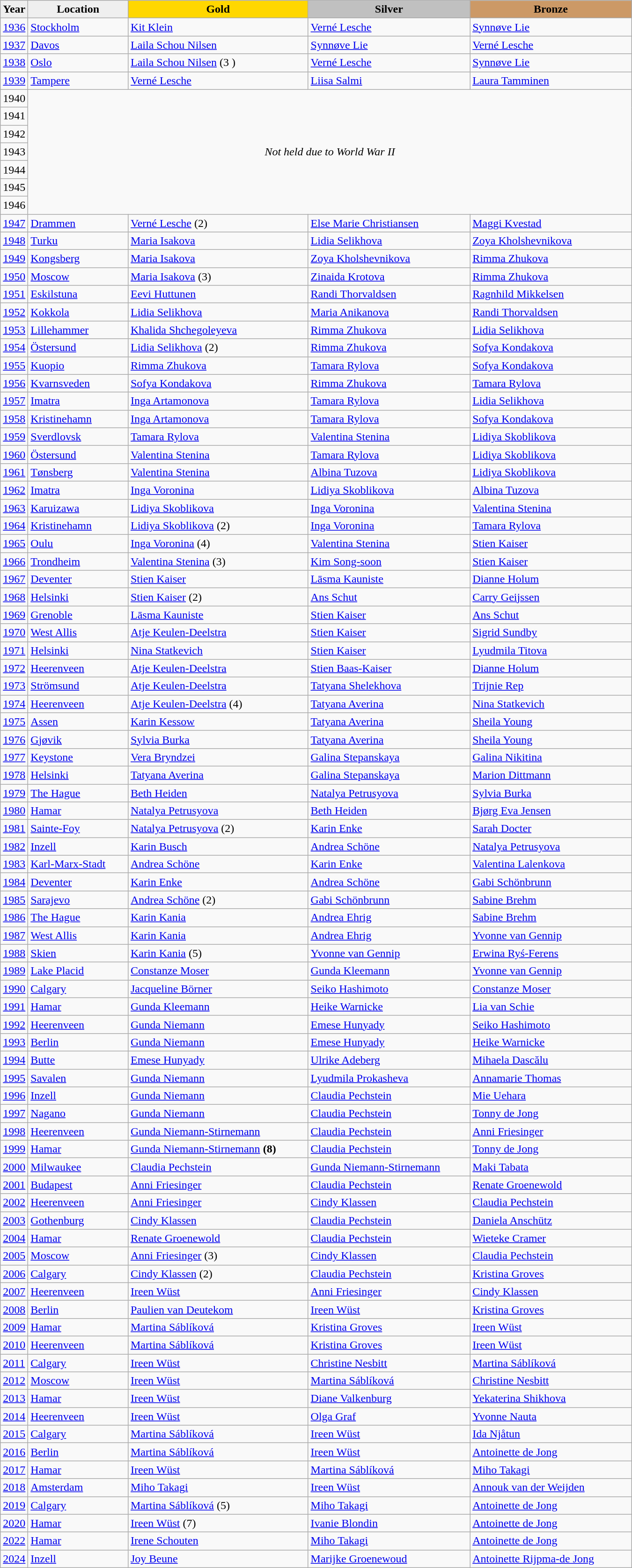<table class="wikitable sortable" style="width:900px;">
<tr>
<th style="width:3%; background:#efefef;">Year</th>
<th style="width:16%; background:#efefef;">Location</th>
<th style="width:29%; background:gold">Gold</th>
<th style="width:26%; background:silver">Silver</th>
<th style="width:26%; background:#CC9966">Bronze</th>
</tr>
<tr>
<td><a href='#'>1936</a></td>
<td><a href='#'>Stockholm</a></td>
<td> <a href='#'>Kit Klein</a></td>
<td> <a href='#'>Verné Lesche</a></td>
<td> <a href='#'>Synnøve Lie</a></td>
</tr>
<tr>
<td><a href='#'>1937</a></td>
<td><a href='#'>Davos</a></td>
<td> <a href='#'>Laila Schou Nilsen</a></td>
<td> <a href='#'>Synnøve Lie</a></td>
<td> <a href='#'>Verné Lesche</a></td>
</tr>
<tr>
<td><a href='#'>1938</a></td>
<td><a href='#'>Oslo</a></td>
<td> <a href='#'>Laila Schou Nilsen</a> (3 )</td>
<td> <a href='#'>Verné Lesche</a></td>
<td> <a href='#'>Synnøve Lie</a></td>
</tr>
<tr>
<td><a href='#'>1939</a></td>
<td><a href='#'>Tampere</a></td>
<td> <a href='#'>Verné Lesche</a></td>
<td> <a href='#'>Liisa Salmi</a></td>
<td> <a href='#'>Laura Tamminen</a></td>
</tr>
<tr>
<td>1940</td>
<td align="center" colspan="4" rowspan="7"><em>Not held due to World War II</em></td>
</tr>
<tr>
<td>1941</td>
</tr>
<tr>
<td>1942</td>
</tr>
<tr>
<td>1943</td>
</tr>
<tr>
<td>1944</td>
</tr>
<tr>
<td>1945</td>
</tr>
<tr>
<td>1946</td>
</tr>
<tr>
<td><a href='#'>1947</a></td>
<td><a href='#'>Drammen</a></td>
<td> <a href='#'>Verné Lesche</a> (2)</td>
<td> <a href='#'>Else Marie Christiansen</a></td>
<td> <a href='#'>Maggi Kvestad</a></td>
</tr>
<tr>
<td><a href='#'>1948</a></td>
<td><a href='#'>Turku</a></td>
<td> <a href='#'>Maria Isakova</a></td>
<td> <a href='#'>Lidia Selikhova</a></td>
<td> <a href='#'>Zoya Kholshevnikova</a></td>
</tr>
<tr>
<td><a href='#'>1949</a></td>
<td><a href='#'>Kongsberg</a></td>
<td> <a href='#'>Maria Isakova</a></td>
<td> <a href='#'>Zoya Kholshevnikova</a></td>
<td> <a href='#'>Rimma Zhukova</a></td>
</tr>
<tr>
<td><a href='#'>1950</a></td>
<td><a href='#'>Moscow</a></td>
<td> <a href='#'>Maria Isakova</a> (3)</td>
<td> <a href='#'>Zinaida Krotova</a></td>
<td> <a href='#'>Rimma Zhukova</a></td>
</tr>
<tr>
<td><a href='#'>1951</a></td>
<td><a href='#'>Eskilstuna</a></td>
<td> <a href='#'>Eevi Huttunen</a></td>
<td> <a href='#'>Randi Thorvaldsen</a></td>
<td> <a href='#'>Ragnhild Mikkelsen</a></td>
</tr>
<tr>
<td><a href='#'>1952</a></td>
<td><a href='#'>Kokkola</a></td>
<td> <a href='#'>Lidia Selikhova</a></td>
<td> <a href='#'>Maria Anikanova</a></td>
<td> <a href='#'>Randi Thorvaldsen</a></td>
</tr>
<tr>
<td><a href='#'>1953</a></td>
<td><a href='#'>Lillehammer</a></td>
<td> <a href='#'>Khalida Shchegoleyeva</a></td>
<td> <a href='#'>Rimma Zhukova</a></td>
<td> <a href='#'>Lidia Selikhova</a></td>
</tr>
<tr>
<td><a href='#'>1954</a></td>
<td><a href='#'>Östersund</a></td>
<td> <a href='#'>Lidia Selikhova</a> (2)</td>
<td> <a href='#'>Rimma Zhukova</a></td>
<td> <a href='#'>Sofya Kondakova</a></td>
</tr>
<tr>
<td><a href='#'>1955</a></td>
<td><a href='#'>Kuopio</a></td>
<td> <a href='#'>Rimma Zhukova</a></td>
<td> <a href='#'>Tamara Rylova</a></td>
<td> <a href='#'>Sofya Kondakova</a></td>
</tr>
<tr>
<td><a href='#'>1956</a></td>
<td><a href='#'>Kvarnsveden</a></td>
<td> <a href='#'>Sofya Kondakova</a></td>
<td> <a href='#'>Rimma Zhukova</a></td>
<td> <a href='#'>Tamara Rylova</a></td>
</tr>
<tr>
<td><a href='#'>1957</a></td>
<td><a href='#'>Imatra</a></td>
<td> <a href='#'>Inga Artamonova</a></td>
<td> <a href='#'>Tamara Rylova</a></td>
<td> <a href='#'>Lidia Selikhova</a></td>
</tr>
<tr>
<td><a href='#'>1958</a></td>
<td><a href='#'>Kristinehamn</a></td>
<td> <a href='#'>Inga Artamonova</a></td>
<td> <a href='#'>Tamara Rylova</a></td>
<td> <a href='#'>Sofya Kondakova</a></td>
</tr>
<tr>
<td><a href='#'>1959</a></td>
<td><a href='#'>Sverdlovsk</a></td>
<td> <a href='#'>Tamara Rylova</a></td>
<td> <a href='#'>Valentina Stenina</a></td>
<td> <a href='#'>Lidiya Skoblikova</a></td>
</tr>
<tr>
<td><a href='#'>1960</a></td>
<td><a href='#'>Östersund</a></td>
<td> <a href='#'>Valentina Stenina</a></td>
<td> <a href='#'>Tamara Rylova</a></td>
<td> <a href='#'>Lidiya Skoblikova</a></td>
</tr>
<tr>
<td><a href='#'>1961</a></td>
<td><a href='#'>Tønsberg</a></td>
<td> <a href='#'>Valentina Stenina</a></td>
<td> <a href='#'>Albina Tuzova</a></td>
<td> <a href='#'>Lidiya Skoblikova</a></td>
</tr>
<tr>
<td><a href='#'>1962</a></td>
<td><a href='#'>Imatra</a></td>
<td> <a href='#'>Inga Voronina</a></td>
<td> <a href='#'>Lidiya Skoblikova</a></td>
<td> <a href='#'>Albina Tuzova</a></td>
</tr>
<tr>
<td><a href='#'>1963</a></td>
<td><a href='#'>Karuizawa</a></td>
<td> <a href='#'>Lidiya Skoblikova</a></td>
<td> <a href='#'>Inga Voronina</a></td>
<td> <a href='#'>Valentina Stenina</a></td>
</tr>
<tr>
<td><a href='#'>1964</a></td>
<td><a href='#'>Kristinehamn</a></td>
<td> <a href='#'>Lidiya Skoblikova</a> (2)</td>
<td> <a href='#'>Inga Voronina</a></td>
<td> <a href='#'>Tamara Rylova</a></td>
</tr>
<tr>
<td><a href='#'>1965</a></td>
<td><a href='#'>Oulu</a></td>
<td> <a href='#'>Inga Voronina</a> (4)</td>
<td> <a href='#'>Valentina Stenina</a></td>
<td> <a href='#'>Stien Kaiser</a></td>
</tr>
<tr>
<td><a href='#'>1966</a></td>
<td><a href='#'>Trondheim</a></td>
<td> <a href='#'>Valentina Stenina</a> (3)</td>
<td> <a href='#'>Kim Song-soon</a></td>
<td> <a href='#'>Stien Kaiser</a></td>
</tr>
<tr>
<td><a href='#'>1967</a></td>
<td><a href='#'>Deventer</a></td>
<td> <a href='#'>Stien Kaiser</a></td>
<td> <a href='#'>Lāsma Kauniste</a></td>
<td> <a href='#'>Dianne Holum</a></td>
</tr>
<tr>
<td><a href='#'>1968</a></td>
<td><a href='#'>Helsinki</a></td>
<td> <a href='#'>Stien Kaiser</a> (2)</td>
<td> <a href='#'>Ans Schut</a></td>
<td> <a href='#'>Carry Geijssen</a></td>
</tr>
<tr>
<td><a href='#'>1969</a></td>
<td><a href='#'>Grenoble</a></td>
<td> <a href='#'>Lāsma Kauniste</a></td>
<td> <a href='#'>Stien Kaiser</a></td>
<td> <a href='#'>Ans Schut</a></td>
</tr>
<tr>
<td><a href='#'>1970</a></td>
<td><a href='#'>West Allis</a></td>
<td> <a href='#'>Atje Keulen-Deelstra</a></td>
<td> <a href='#'>Stien Kaiser</a></td>
<td> <a href='#'>Sigrid Sundby</a></td>
</tr>
<tr>
<td><a href='#'>1971</a></td>
<td><a href='#'>Helsinki</a></td>
<td> <a href='#'>Nina Statkevich</a></td>
<td> <a href='#'>Stien Kaiser</a></td>
<td> <a href='#'>Lyudmila Titova</a></td>
</tr>
<tr>
<td><a href='#'>1972</a></td>
<td><a href='#'>Heerenveen</a></td>
<td> <a href='#'>Atje Keulen-Deelstra</a></td>
<td> <a href='#'>Stien Baas-Kaiser</a></td>
<td> <a href='#'>Dianne Holum</a></td>
</tr>
<tr>
<td><a href='#'>1973</a></td>
<td><a href='#'>Strömsund</a></td>
<td> <a href='#'>Atje Keulen-Deelstra</a></td>
<td> <a href='#'>Tatyana Shelekhova</a></td>
<td> <a href='#'>Trijnie Rep</a></td>
</tr>
<tr>
<td><a href='#'>1974</a></td>
<td><a href='#'>Heerenveen</a></td>
<td> <a href='#'>Atje Keulen-Deelstra</a> (4)</td>
<td> <a href='#'>Tatyana Averina</a></td>
<td> <a href='#'>Nina Statkevich</a></td>
</tr>
<tr>
<td><a href='#'>1975</a></td>
<td><a href='#'>Assen</a></td>
<td> <a href='#'>Karin Kessow</a></td>
<td> <a href='#'>Tatyana Averina</a></td>
<td> <a href='#'>Sheila Young</a></td>
</tr>
<tr>
<td><a href='#'>1976</a></td>
<td><a href='#'>Gjøvik</a></td>
<td> <a href='#'>Sylvia Burka</a></td>
<td> <a href='#'>Tatyana Averina</a></td>
<td> <a href='#'>Sheila Young</a></td>
</tr>
<tr>
<td><a href='#'>1977</a></td>
<td><a href='#'>Keystone</a></td>
<td> <a href='#'>Vera Bryndzei</a></td>
<td> <a href='#'>Galina Stepanskaya</a></td>
<td> <a href='#'>Galina Nikitina</a></td>
</tr>
<tr>
<td><a href='#'>1978</a></td>
<td><a href='#'>Helsinki</a></td>
<td> <a href='#'>Tatyana Averina</a></td>
<td> <a href='#'>Galina Stepanskaya</a></td>
<td> <a href='#'>Marion Dittmann</a></td>
</tr>
<tr>
<td><a href='#'>1979</a></td>
<td><a href='#'>The Hague</a></td>
<td> <a href='#'>Beth Heiden</a></td>
<td> <a href='#'>Natalya Petrusyova</a></td>
<td> <a href='#'>Sylvia Burka</a></td>
</tr>
<tr>
<td><a href='#'>1980</a></td>
<td><a href='#'>Hamar</a></td>
<td> <a href='#'>Natalya Petrusyova</a></td>
<td> <a href='#'>Beth Heiden</a></td>
<td> <a href='#'>Bjørg Eva Jensen</a></td>
</tr>
<tr>
<td><a href='#'>1981</a></td>
<td><a href='#'>Sainte-Foy</a></td>
<td> <a href='#'>Natalya Petrusyova</a> (2)</td>
<td> <a href='#'>Karin Enke</a></td>
<td> <a href='#'>Sarah Docter</a></td>
</tr>
<tr>
<td><a href='#'>1982</a></td>
<td><a href='#'>Inzell</a></td>
<td> <a href='#'>Karin Busch</a></td>
<td> <a href='#'>Andrea Schöne</a></td>
<td> <a href='#'>Natalya Petrusyova</a></td>
</tr>
<tr>
<td><a href='#'>1983</a></td>
<td><a href='#'>Karl-Marx-Stadt</a></td>
<td> <a href='#'>Andrea Schöne</a></td>
<td> <a href='#'>Karin Enke</a></td>
<td> <a href='#'>Valentina Lalenkova</a></td>
</tr>
<tr>
<td><a href='#'>1984</a></td>
<td><a href='#'>Deventer</a></td>
<td> <a href='#'>Karin Enke</a></td>
<td> <a href='#'>Andrea Schöne</a></td>
<td> <a href='#'>Gabi Schönbrunn</a></td>
</tr>
<tr>
<td><a href='#'>1985</a></td>
<td><a href='#'>Sarajevo</a></td>
<td> <a href='#'>Andrea Schöne</a> (2)</td>
<td> <a href='#'>Gabi Schönbrunn</a></td>
<td> <a href='#'>Sabine Brehm</a></td>
</tr>
<tr>
<td><a href='#'>1986</a></td>
<td><a href='#'>The Hague</a></td>
<td> <a href='#'>Karin Kania</a></td>
<td> <a href='#'>Andrea Ehrig</a></td>
<td> <a href='#'>Sabine Brehm</a></td>
</tr>
<tr>
<td><a href='#'>1987</a></td>
<td><a href='#'>West Allis</a></td>
<td> <a href='#'>Karin Kania</a></td>
<td> <a href='#'>Andrea Ehrig</a></td>
<td> <a href='#'>Yvonne van Gennip</a></td>
</tr>
<tr>
<td><a href='#'>1988</a></td>
<td><a href='#'>Skien</a></td>
<td> <a href='#'>Karin Kania</a> (5)</td>
<td> <a href='#'>Yvonne van Gennip</a></td>
<td> <a href='#'>Erwina Ryś-Ferens</a></td>
</tr>
<tr>
<td><a href='#'>1989</a></td>
<td><a href='#'>Lake Placid</a></td>
<td> <a href='#'>Constanze Moser</a></td>
<td> <a href='#'>Gunda Kleemann</a></td>
<td> <a href='#'>Yvonne van Gennip</a></td>
</tr>
<tr>
<td><a href='#'>1990</a></td>
<td><a href='#'>Calgary</a></td>
<td> <a href='#'>Jacqueline Börner</a></td>
<td> <a href='#'>Seiko Hashimoto</a></td>
<td> <a href='#'>Constanze Moser</a></td>
</tr>
<tr>
<td><a href='#'>1991</a></td>
<td><a href='#'>Hamar</a></td>
<td> <a href='#'>Gunda Kleemann</a></td>
<td> <a href='#'>Heike Warnicke</a></td>
<td> <a href='#'>Lia van Schie</a></td>
</tr>
<tr>
<td><a href='#'>1992</a></td>
<td><a href='#'>Heerenveen</a></td>
<td> <a href='#'>Gunda Niemann</a></td>
<td> <a href='#'>Emese Hunyady</a></td>
<td> <a href='#'>Seiko Hashimoto</a></td>
</tr>
<tr>
<td><a href='#'>1993</a></td>
<td><a href='#'>Berlin</a></td>
<td> <a href='#'>Gunda Niemann</a></td>
<td> <a href='#'>Emese Hunyady</a></td>
<td> <a href='#'>Heike Warnicke</a></td>
</tr>
<tr>
<td><a href='#'>1994</a></td>
<td><a href='#'>Butte</a></td>
<td> <a href='#'>Emese Hunyady</a></td>
<td> <a href='#'>Ulrike Adeberg</a></td>
<td> <a href='#'>Mihaela Dascălu</a></td>
</tr>
<tr>
<td><a href='#'>1995</a></td>
<td><a href='#'>Savalen</a></td>
<td> <a href='#'>Gunda Niemann</a></td>
<td> <a href='#'>Lyudmila Prokasheva</a></td>
<td> <a href='#'>Annamarie Thomas</a></td>
</tr>
<tr>
<td><a href='#'>1996</a></td>
<td><a href='#'>Inzell</a></td>
<td> <a href='#'>Gunda Niemann</a></td>
<td> <a href='#'>Claudia Pechstein</a></td>
<td> <a href='#'>Mie Uehara</a></td>
</tr>
<tr>
<td><a href='#'>1997</a></td>
<td><a href='#'>Nagano</a></td>
<td> <a href='#'>Gunda Niemann</a></td>
<td> <a href='#'>Claudia Pechstein</a></td>
<td> <a href='#'>Tonny de Jong</a></td>
</tr>
<tr>
<td><a href='#'>1998</a></td>
<td><a href='#'>Heerenveen</a></td>
<td> <a href='#'>Gunda Niemann-Stirnemann</a></td>
<td> <a href='#'>Claudia Pechstein</a></td>
<td> <a href='#'>Anni Friesinger</a></td>
</tr>
<tr>
<td><a href='#'>1999</a></td>
<td><a href='#'>Hamar</a></td>
<td> <a href='#'>Gunda Niemann-Stirnemann</a> <strong>(8)</strong></td>
<td> <a href='#'>Claudia Pechstein</a></td>
<td> <a href='#'>Tonny de Jong</a></td>
</tr>
<tr>
<td><a href='#'>2000</a></td>
<td><a href='#'>Milwaukee</a></td>
<td> <a href='#'>Claudia Pechstein</a></td>
<td> <a href='#'>Gunda Niemann-Stirnemann</a></td>
<td> <a href='#'>Maki Tabata</a></td>
</tr>
<tr>
<td><a href='#'>2001</a></td>
<td><a href='#'>Budapest</a></td>
<td> <a href='#'>Anni Friesinger</a></td>
<td> <a href='#'>Claudia Pechstein</a></td>
<td> <a href='#'>Renate Groenewold</a></td>
</tr>
<tr>
<td><a href='#'>2002</a></td>
<td><a href='#'>Heerenveen</a></td>
<td> <a href='#'>Anni Friesinger</a></td>
<td> <a href='#'>Cindy Klassen</a></td>
<td> <a href='#'>Claudia Pechstein</a></td>
</tr>
<tr>
<td><a href='#'>2003</a></td>
<td><a href='#'>Gothenburg</a></td>
<td> <a href='#'>Cindy Klassen</a></td>
<td> <a href='#'>Claudia Pechstein</a></td>
<td> <a href='#'>Daniela Anschütz</a></td>
</tr>
<tr>
<td><a href='#'>2004</a></td>
<td><a href='#'>Hamar</a></td>
<td> <a href='#'>Renate Groenewold</a></td>
<td> <a href='#'>Claudia Pechstein</a></td>
<td> <a href='#'>Wieteke Cramer</a></td>
</tr>
<tr>
<td><a href='#'>2005</a></td>
<td><a href='#'>Moscow</a></td>
<td> <a href='#'>Anni Friesinger</a> (3)</td>
<td> <a href='#'>Cindy Klassen</a></td>
<td> <a href='#'>Claudia Pechstein</a></td>
</tr>
<tr>
<td><a href='#'>2006</a></td>
<td><a href='#'>Calgary</a></td>
<td> <a href='#'>Cindy Klassen</a> (2)</td>
<td> <a href='#'>Claudia Pechstein</a></td>
<td> <a href='#'>Kristina Groves</a></td>
</tr>
<tr>
<td><a href='#'>2007</a></td>
<td><a href='#'>Heerenveen</a></td>
<td> <a href='#'>Ireen Wüst</a></td>
<td> <a href='#'>Anni Friesinger</a></td>
<td> <a href='#'>Cindy Klassen</a></td>
</tr>
<tr>
<td><a href='#'>2008</a></td>
<td><a href='#'>Berlin</a></td>
<td> <a href='#'>Paulien van Deutekom</a></td>
<td> <a href='#'>Ireen Wüst</a></td>
<td> <a href='#'>Kristina Groves</a></td>
</tr>
<tr>
<td><a href='#'>2009</a></td>
<td><a href='#'>Hamar</a></td>
<td> <a href='#'>Martina Sáblíková</a></td>
<td> <a href='#'>Kristina Groves</a></td>
<td> <a href='#'>Ireen Wüst</a></td>
</tr>
<tr>
<td><a href='#'>2010</a></td>
<td><a href='#'>Heerenveen</a></td>
<td> <a href='#'>Martina Sáblíková</a></td>
<td> <a href='#'>Kristina Groves</a></td>
<td> <a href='#'>Ireen Wüst</a></td>
</tr>
<tr>
<td><a href='#'>2011</a></td>
<td><a href='#'>Calgary</a></td>
<td> <a href='#'>Ireen Wüst</a></td>
<td> <a href='#'>Christine Nesbitt</a></td>
<td> <a href='#'>Martina Sáblíková</a></td>
</tr>
<tr>
<td><a href='#'>2012</a></td>
<td><a href='#'>Moscow</a></td>
<td> <a href='#'>Ireen Wüst</a></td>
<td> <a href='#'>Martina Sáblíková</a></td>
<td> <a href='#'>Christine Nesbitt</a></td>
</tr>
<tr>
<td><a href='#'>2013</a></td>
<td><a href='#'>Hamar</a></td>
<td> <a href='#'>Ireen Wüst</a></td>
<td> <a href='#'>Diane Valkenburg</a></td>
<td> <a href='#'>Yekaterina Shikhova</a></td>
</tr>
<tr>
<td><a href='#'>2014</a></td>
<td><a href='#'>Heerenveen</a></td>
<td> <a href='#'>Ireen Wüst</a></td>
<td> <a href='#'>Olga Graf</a></td>
<td> <a href='#'>Yvonne Nauta</a></td>
</tr>
<tr>
<td><a href='#'>2015</a></td>
<td><a href='#'>Calgary</a></td>
<td> <a href='#'>Martina Sáblíková</a></td>
<td> <a href='#'>Ireen Wüst</a></td>
<td> <a href='#'>Ida Njåtun</a></td>
</tr>
<tr>
<td><a href='#'>2016</a></td>
<td><a href='#'>Berlin</a></td>
<td> <a href='#'>Martina Sáblíková</a></td>
<td> <a href='#'>Ireen Wüst</a></td>
<td> <a href='#'>Antoinette de Jong</a></td>
</tr>
<tr>
<td><a href='#'>2017</a></td>
<td><a href='#'>Hamar</a></td>
<td> <a href='#'>Ireen Wüst</a></td>
<td> <a href='#'>Martina Sáblíková</a></td>
<td> <a href='#'>Miho Takagi</a></td>
</tr>
<tr>
<td><a href='#'>2018</a></td>
<td><a href='#'>Amsterdam</a></td>
<td> <a href='#'>Miho Takagi</a></td>
<td> <a href='#'>Ireen Wüst</a></td>
<td> <a href='#'>Annouk van der Weijden</a></td>
</tr>
<tr>
<td><a href='#'>2019</a></td>
<td><a href='#'>Calgary</a></td>
<td> <a href='#'>Martina Sáblíková</a> (5)</td>
<td> <a href='#'>Miho Takagi</a></td>
<td> <a href='#'>Antoinette de Jong</a></td>
</tr>
<tr>
<td><a href='#'>2020</a></td>
<td><a href='#'>Hamar</a></td>
<td> <a href='#'>Ireen Wüst</a> (7)</td>
<td> <a href='#'>Ivanie Blondin</a></td>
<td> <a href='#'>Antoinette de Jong</a></td>
</tr>
<tr>
<td><a href='#'>2022</a></td>
<td><a href='#'>Hamar</a></td>
<td> <a href='#'>Irene Schouten</a></td>
<td> <a href='#'>Miho Takagi</a></td>
<td> <a href='#'>Antoinette de Jong</a></td>
</tr>
<tr>
<td><a href='#'>2024</a></td>
<td><a href='#'>Inzell</a></td>
<td> <a href='#'>Joy Beune</a></td>
<td> <a href='#'>Marijke Groenewoud</a></td>
<td> <a href='#'>Antoinette Rijpma-de Jong</a></td>
</tr>
</table>
